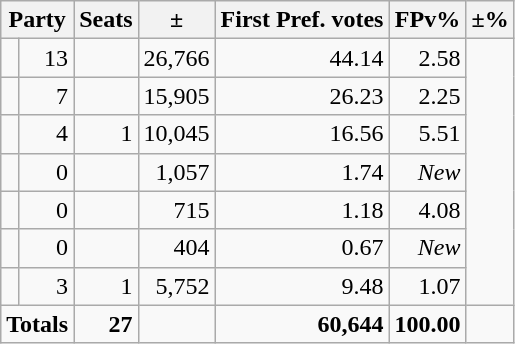<table class=wikitable>
<tr>
<th colspan=2 align=center>Party</th>
<th valign=top>Seats</th>
<th valign=top>±</th>
<th valign=top>First Pref. votes</th>
<th valign=top>FPv%</th>
<th valign=top>±%</th>
</tr>
<tr>
<td></td>
<td align=right>13</td>
<td align=right></td>
<td align=right>26,766</td>
<td align=right>44.14</td>
<td align=right>2.58</td>
</tr>
<tr>
<td></td>
<td align=right>7</td>
<td align=right></td>
<td align=right>15,905</td>
<td align=right>26.23</td>
<td align=right>2.25</td>
</tr>
<tr>
<td></td>
<td align=right>4</td>
<td align=right> 1</td>
<td align=right>10,045</td>
<td align=right>16.56</td>
<td align=right>5.51</td>
</tr>
<tr>
<td></td>
<td align=right>0</td>
<td align=right></td>
<td align=right>1,057</td>
<td align=right>1.74</td>
<td align=right><em>New</em></td>
</tr>
<tr>
<td></td>
<td align=right>0</td>
<td align=right></td>
<td align=right>715</td>
<td align=right>1.18</td>
<td align=right>4.08</td>
</tr>
<tr>
<td></td>
<td align=right>0</td>
<td align=right></td>
<td align=right>404</td>
<td align=right>0.67</td>
<td align=right><em>New</em></td>
</tr>
<tr>
<td></td>
<td align=right>3</td>
<td align=right> 1</td>
<td align=right>5,752</td>
<td align=right>9.48</td>
<td align=right>1.07</td>
</tr>
<tr>
<td colspan=2 align=center><strong>Totals</strong></td>
<td align=right><strong>27</strong></td>
<td align=center></td>
<td align=right><strong>60,644</strong></td>
<td align=center><strong>100.00</strong></td>
<td align=center></td>
</tr>
</table>
